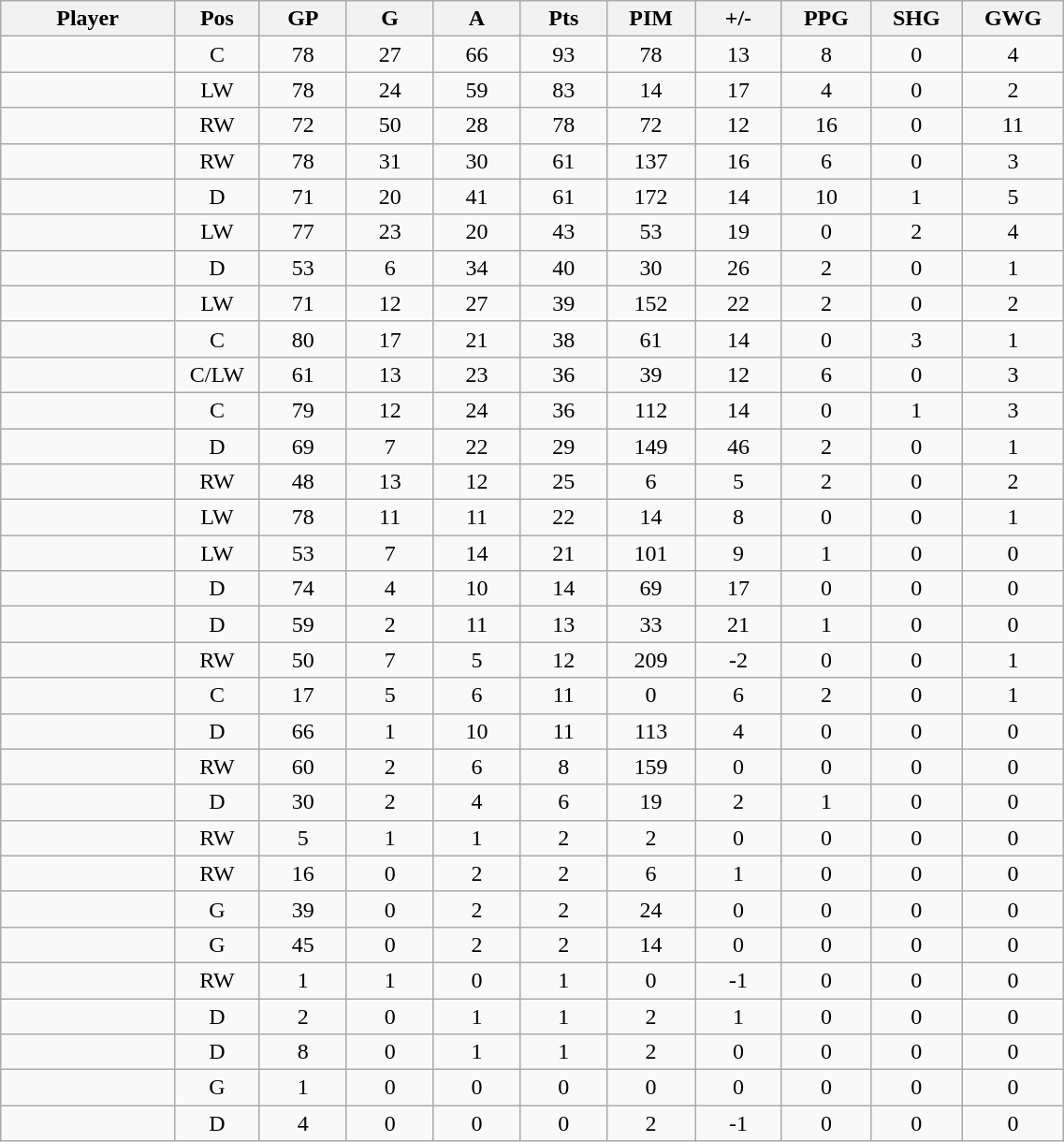<table class="wikitable sortable" width="60%">
<tr ALIGN="center">
<th bgcolor="#DDDDFF" width="10%">Player</th>
<th bgcolor="#DDDDFF" width="3%" title="Position">Pos</th>
<th bgcolor="#DDDDFF" width="5%" title="Games played">GP</th>
<th bgcolor="#DDDDFF" width="5%" title="Goals">G</th>
<th bgcolor="#DDDDFF" width="5%" title="Assists">A</th>
<th bgcolor="#DDDDFF" width="5%" title="Points">Pts</th>
<th bgcolor="#DDDDFF" width="5%" title="Penalties in Minutes">PIM</th>
<th bgcolor="#DDDDFF" width="5%" title="Plus/Minus">+/-</th>
<th bgcolor="#DDDDFF" width="5%" title="Power Play Goals">PPG</th>
<th bgcolor="#DDDDFF" width="5%" title="Short-handed Goals">SHG</th>
<th bgcolor="#DDDDFF" width="5%" title="Game-winning Goals">GWG</th>
</tr>
<tr align="center">
<td align="right"></td>
<td>C</td>
<td>78</td>
<td>27</td>
<td>66</td>
<td>93</td>
<td>78</td>
<td>13</td>
<td>8</td>
<td>0</td>
<td>4</td>
</tr>
<tr align="center">
<td align="right"></td>
<td>LW</td>
<td>78</td>
<td>24</td>
<td>59</td>
<td>83</td>
<td>14</td>
<td>17</td>
<td>4</td>
<td>0</td>
<td>2</td>
</tr>
<tr align="center">
<td align="right"></td>
<td>RW</td>
<td>72</td>
<td>50</td>
<td>28</td>
<td>78</td>
<td>72</td>
<td>12</td>
<td>16</td>
<td>0</td>
<td>11</td>
</tr>
<tr align="center">
<td align="right"></td>
<td>RW</td>
<td>78</td>
<td>31</td>
<td>30</td>
<td>61</td>
<td>137</td>
<td>16</td>
<td>6</td>
<td>0</td>
<td>3</td>
</tr>
<tr align="center">
<td align="right"></td>
<td>D</td>
<td>71</td>
<td>20</td>
<td>41</td>
<td>61</td>
<td>172</td>
<td>14</td>
<td>10</td>
<td>1</td>
<td>5</td>
</tr>
<tr align="center">
<td align="right"></td>
<td>LW</td>
<td>77</td>
<td>23</td>
<td>20</td>
<td>43</td>
<td>53</td>
<td>19</td>
<td>0</td>
<td>2</td>
<td>4</td>
</tr>
<tr align="center">
<td align="right"></td>
<td>D</td>
<td>53</td>
<td>6</td>
<td>34</td>
<td>40</td>
<td>30</td>
<td>26</td>
<td>2</td>
<td>0</td>
<td>1</td>
</tr>
<tr align="center">
<td align="right"></td>
<td>LW</td>
<td>71</td>
<td>12</td>
<td>27</td>
<td>39</td>
<td>152</td>
<td>22</td>
<td>2</td>
<td>0</td>
<td>2</td>
</tr>
<tr align="center">
<td align="right"></td>
<td>C</td>
<td>80</td>
<td>17</td>
<td>21</td>
<td>38</td>
<td>61</td>
<td>14</td>
<td>0</td>
<td>3</td>
<td>1</td>
</tr>
<tr align="center">
<td align="right"></td>
<td>C/LW</td>
<td>61</td>
<td>13</td>
<td>23</td>
<td>36</td>
<td>39</td>
<td>12</td>
<td>6</td>
<td>0</td>
<td>3</td>
</tr>
<tr align="center">
<td align="right"></td>
<td>C</td>
<td>79</td>
<td>12</td>
<td>24</td>
<td>36</td>
<td>112</td>
<td>14</td>
<td>0</td>
<td>1</td>
<td>3</td>
</tr>
<tr align="center">
<td align="right"></td>
<td>D</td>
<td>69</td>
<td>7</td>
<td>22</td>
<td>29</td>
<td>149</td>
<td>46</td>
<td>2</td>
<td>0</td>
<td>1</td>
</tr>
<tr align="center">
<td align="right"></td>
<td>RW</td>
<td>48</td>
<td>13</td>
<td>12</td>
<td>25</td>
<td>6</td>
<td>5</td>
<td>2</td>
<td>0</td>
<td>2</td>
</tr>
<tr align="center">
<td align="right"></td>
<td>LW</td>
<td>78</td>
<td>11</td>
<td>11</td>
<td>22</td>
<td>14</td>
<td>8</td>
<td>0</td>
<td>0</td>
<td>1</td>
</tr>
<tr align="center">
<td align="right"></td>
<td>LW</td>
<td>53</td>
<td>7</td>
<td>14</td>
<td>21</td>
<td>101</td>
<td>9</td>
<td>1</td>
<td>0</td>
<td>0</td>
</tr>
<tr align="center">
<td align="right"></td>
<td>D</td>
<td>74</td>
<td>4</td>
<td>10</td>
<td>14</td>
<td>69</td>
<td>17</td>
<td>0</td>
<td>0</td>
<td>0</td>
</tr>
<tr align="center">
<td align="right"></td>
<td>D</td>
<td>59</td>
<td>2</td>
<td>11</td>
<td>13</td>
<td>33</td>
<td>21</td>
<td>1</td>
<td>0</td>
<td>0</td>
</tr>
<tr align="center">
<td align="right"></td>
<td>RW</td>
<td>50</td>
<td>7</td>
<td>5</td>
<td>12</td>
<td>209</td>
<td>-2</td>
<td>0</td>
<td>0</td>
<td>1</td>
</tr>
<tr align="center">
<td align="right"></td>
<td>C</td>
<td>17</td>
<td>5</td>
<td>6</td>
<td>11</td>
<td>0</td>
<td>6</td>
<td>2</td>
<td>0</td>
<td>1</td>
</tr>
<tr align="center">
<td align="right"></td>
<td>D</td>
<td>66</td>
<td>1</td>
<td>10</td>
<td>11</td>
<td>113</td>
<td>4</td>
<td>0</td>
<td>0</td>
<td>0</td>
</tr>
<tr align="center">
<td align="right"></td>
<td>RW</td>
<td>60</td>
<td>2</td>
<td>6</td>
<td>8</td>
<td>159</td>
<td>0</td>
<td>0</td>
<td>0</td>
<td>0</td>
</tr>
<tr align="center">
<td align="right"></td>
<td>D</td>
<td>30</td>
<td>2</td>
<td>4</td>
<td>6</td>
<td>19</td>
<td>2</td>
<td>1</td>
<td>0</td>
<td>0</td>
</tr>
<tr align="center">
<td align="right"></td>
<td>RW</td>
<td>5</td>
<td>1</td>
<td>1</td>
<td>2</td>
<td>2</td>
<td>0</td>
<td>0</td>
<td>0</td>
<td>0</td>
</tr>
<tr align="center">
<td align="right"></td>
<td>RW</td>
<td>16</td>
<td>0</td>
<td>2</td>
<td>2</td>
<td>6</td>
<td>1</td>
<td>0</td>
<td>0</td>
<td>0</td>
</tr>
<tr align="center">
<td align="right"></td>
<td>G</td>
<td>39</td>
<td>0</td>
<td>2</td>
<td>2</td>
<td>24</td>
<td>0</td>
<td>0</td>
<td>0</td>
<td>0</td>
</tr>
<tr align="center">
<td align="right"></td>
<td>G</td>
<td>45</td>
<td>0</td>
<td>2</td>
<td>2</td>
<td>14</td>
<td>0</td>
<td>0</td>
<td>0</td>
<td>0</td>
</tr>
<tr align="center">
<td align="right"></td>
<td>RW</td>
<td>1</td>
<td>1</td>
<td>0</td>
<td>1</td>
<td>0</td>
<td>-1</td>
<td>0</td>
<td>0</td>
<td>0</td>
</tr>
<tr align="center">
<td align="right"></td>
<td>D</td>
<td>2</td>
<td>0</td>
<td>1</td>
<td>1</td>
<td>2</td>
<td>1</td>
<td>0</td>
<td>0</td>
<td>0</td>
</tr>
<tr align="center">
<td align="right"></td>
<td>D</td>
<td>8</td>
<td>0</td>
<td>1</td>
<td>1</td>
<td>2</td>
<td>0</td>
<td>0</td>
<td>0</td>
<td>0</td>
</tr>
<tr align="center">
<td align="right"></td>
<td>G</td>
<td>1</td>
<td>0</td>
<td>0</td>
<td>0</td>
<td>0</td>
<td>0</td>
<td>0</td>
<td>0</td>
<td>0</td>
</tr>
<tr align="center">
<td align="right"></td>
<td>D</td>
<td>4</td>
<td>0</td>
<td>0</td>
<td>0</td>
<td>2</td>
<td>-1</td>
<td>0</td>
<td>0</td>
<td>0</td>
</tr>
</table>
